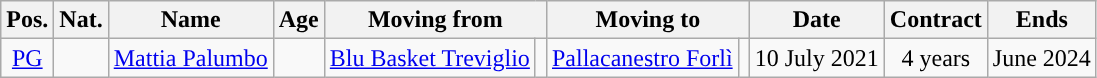<table class="wikitable sortable">
<tr>
<th>Pos.</th>
<th>Nat.</th>
<th>Name</th>
<th>Age</th>
<th colspan=2>Moving from</th>
<th colspan=2>Moving to</th>
<th>Date</th>
<th>Contract</th>
<th>Ends</th>
</tr>
<tr>
<td style="text-align: center;"><a href='#'>PG</a></td>
<td style="text-align: center;"></td>
<td><a href='#'>Mattia Palumbo</a></td>
<td style="text-align: center;"></td>
<td><a href='#'>Blu Basket Treviglio</a></td>
<td style="text-align: center;"></td>
<td><a href='#'>Pallacanestro Forlì</a></td>
<td style="text-align: center;"></td>
<td style="text-align: center;">10 July 2021</td>
<td style="text-align: center;">4 years</td>
<td style="text-align: center;">June 2024</td>
</tr>
</table>
